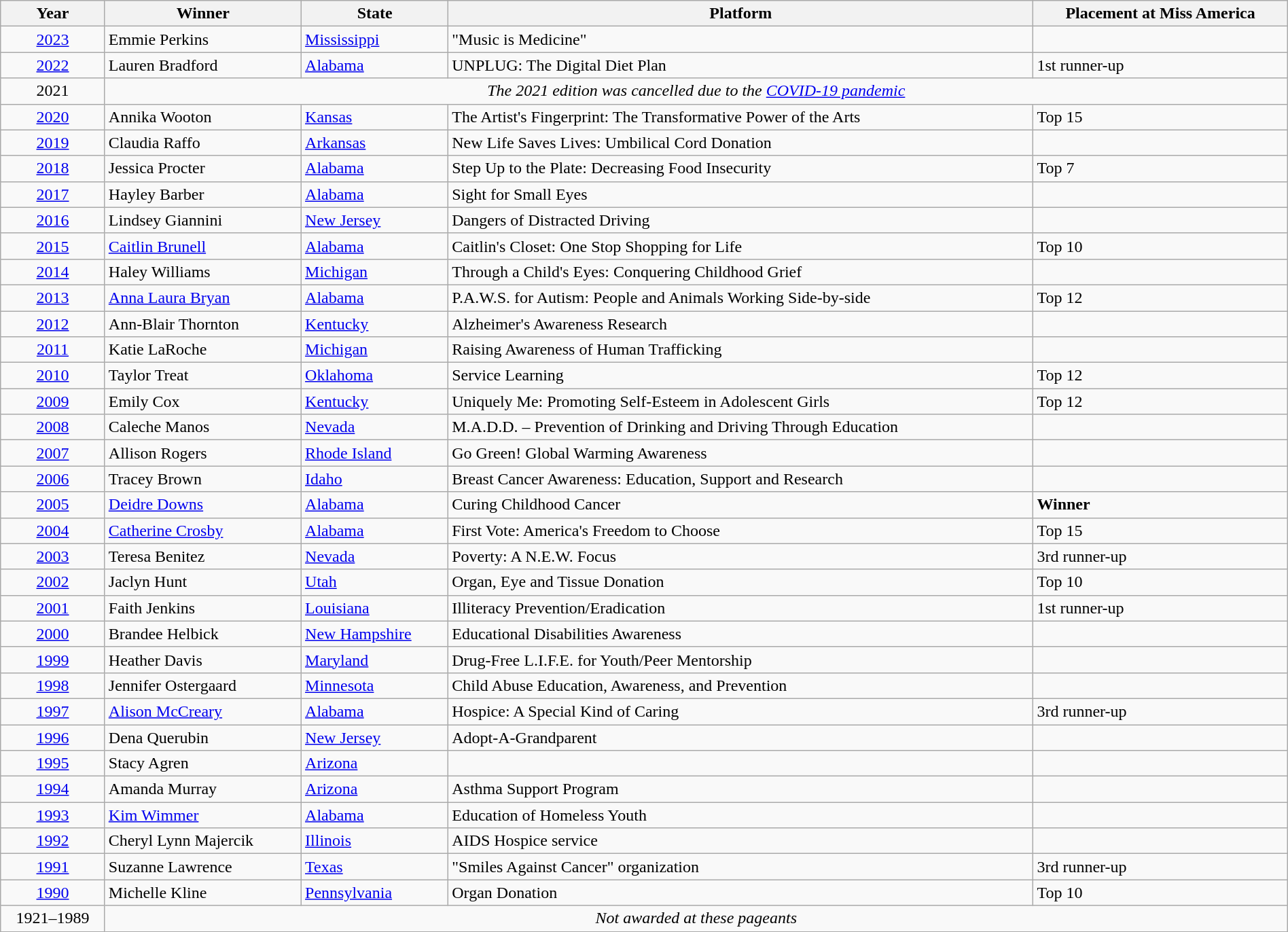<table class="wikitable sortable collapsible" style="width:100%">
<tr>
<th>Year</th>
<th>Winner</th>
<th>State</th>
<th>Platform</th>
<th>Placement at Miss America</th>
</tr>
<tr>
<td align="center"><a href='#'>2023</a></td>
<td>Emmie Perkins</td>
<td><a href='#'>Mississippi</a></td>
<td>"Music is Medicine"</td>
<td></td>
</tr>
<tr>
<td style="text-align:center;"><a href='#'>2022</a></td>
<td>Lauren Bradford</td>
<td><a href='#'>Alabama</a></td>
<td>UNPLUG: The Digital Diet Plan</td>
<td>1st runner-up</td>
</tr>
<tr>
<td align="center">2021</td>
<td colspan="4" align="center"><em>The 2021 edition was cancelled due to the <a href='#'>COVID-19 pandemic</a></em></td>
</tr>
<tr>
<td style="text-align:center;"><a href='#'>2020</a></td>
<td>Annika Wooton</td>
<td><a href='#'>Kansas</a></td>
<td>The Artist's Fingerprint: The Transformative Power of the Arts</td>
<td>Top 15</td>
</tr>
<tr>
<td style="text-align:center;"><a href='#'>2019</a></td>
<td>Claudia Raffo</td>
<td><a href='#'>Arkansas</a></td>
<td>New Life Saves Lives: Umbilical Cord Donation</td>
<td></td>
</tr>
<tr>
<td style="text-align:center;"><a href='#'>2018</a></td>
<td>Jessica Procter</td>
<td><a href='#'>Alabama</a></td>
<td>Step Up to the Plate: Decreasing Food Insecurity</td>
<td>Top 7</td>
</tr>
<tr>
<td style="text-align:center;"><a href='#'>2017</a></td>
<td>Hayley Barber</td>
<td><a href='#'>Alabama</a></td>
<td>Sight for Small Eyes</td>
<td></td>
</tr>
<tr>
<td style="text-align:center;"><a href='#'>2016</a></td>
<td>Lindsey Giannini</td>
<td><a href='#'>New Jersey</a></td>
<td>Dangers of Distracted Driving</td>
<td></td>
</tr>
<tr>
<td style="text-align:center;"><a href='#'>2015</a></td>
<td><a href='#'>Caitlin Brunell</a></td>
<td><a href='#'>Alabama</a></td>
<td>Caitlin's Closet: One Stop Shopping for Life</td>
<td>Top 10</td>
</tr>
<tr>
<td style="text-align:center;"><a href='#'>2014</a></td>
<td>Haley Williams</td>
<td><a href='#'>Michigan</a></td>
<td>Through a Child's Eyes: Conquering Childhood Grief</td>
<td></td>
</tr>
<tr>
<td style="text-align:center;"><a href='#'>2013</a></td>
<td><a href='#'>Anna Laura Bryan</a></td>
<td><a href='#'>Alabama</a></td>
<td>P.A.W.S. for Autism: People and Animals Working Side-by-side</td>
<td>Top 12</td>
</tr>
<tr>
<td style="text-align:center;"><a href='#'>2012</a></td>
<td>Ann-Blair Thornton</td>
<td><a href='#'>Kentucky</a></td>
<td>Alzheimer's Awareness Research</td>
<td></td>
</tr>
<tr>
<td style="text-align:center;"><a href='#'>2011</a></td>
<td>Katie LaRoche</td>
<td><a href='#'>Michigan</a></td>
<td>Raising Awareness of Human Trafficking</td>
<td></td>
</tr>
<tr>
<td style="text-align:center;"><a href='#'>2010</a></td>
<td>Taylor Treat</td>
<td><a href='#'>Oklahoma</a></td>
<td>Service Learning</td>
<td>Top 12</td>
</tr>
<tr>
<td style="text-align:center;"><a href='#'>2009</a></td>
<td>Emily Cox</td>
<td><a href='#'>Kentucky</a></td>
<td>Uniquely Me: Promoting Self-Esteem in Adolescent Girls</td>
<td>Top 12</td>
</tr>
<tr>
<td style="text-align:center;"><a href='#'>2008</a></td>
<td>Caleche Manos</td>
<td><a href='#'>Nevada</a></td>
<td>M.A.D.D. – Prevention of Drinking and Driving Through Education</td>
<td></td>
</tr>
<tr>
<td style="text-align:center;"><a href='#'>2007</a></td>
<td>Allison Rogers</td>
<td><a href='#'>Rhode Island</a></td>
<td>Go Green! Global Warming Awareness</td>
<td></td>
</tr>
<tr>
<td style="text-align:center;"><a href='#'>2006</a></td>
<td>Tracey Brown</td>
<td><a href='#'>Idaho</a></td>
<td>Breast Cancer Awareness: Education, Support and Research</td>
<td></td>
</tr>
<tr>
<td style="text-align:center;"><a href='#'>2005</a></td>
<td><a href='#'>Deidre Downs</a></td>
<td><a href='#'>Alabama</a></td>
<td>Curing Childhood Cancer</td>
<td data-sort-value="1"><strong>Winner</strong></td>
</tr>
<tr>
<td style="text-align:center;"><a href='#'>2004</a></td>
<td><a href='#'>Catherine Crosby</a></td>
<td><a href='#'>Alabama</a></td>
<td>First Vote: America's Freedom to Choose</td>
<td>Top 15</td>
</tr>
<tr>
<td style="text-align:center;"><a href='#'>2003</a></td>
<td>Teresa Benitez</td>
<td><a href='#'>Nevada</a></td>
<td>Poverty: A N.E.W. Focus</td>
<td>3rd runner-up</td>
</tr>
<tr>
<td style="text-align:center;"><a href='#'>2002</a></td>
<td>Jaclyn Hunt</td>
<td><a href='#'>Utah</a></td>
<td>Organ, Eye and Tissue Donation</td>
<td>Top 10</td>
</tr>
<tr>
<td style="text-align:center;"><a href='#'>2001</a></td>
<td>Faith Jenkins</td>
<td><a href='#'>Louisiana</a></td>
<td>Illiteracy Prevention/Eradication</td>
<td>1st runner-up</td>
</tr>
<tr>
<td style="text-align:center;"><a href='#'>2000</a></td>
<td>Brandee Helbick</td>
<td><a href='#'>New Hampshire</a></td>
<td>Educational Disabilities Awareness</td>
<td></td>
</tr>
<tr>
<td style="text-align:center;"><a href='#'>1999</a></td>
<td>Heather Davis</td>
<td><a href='#'>Maryland</a></td>
<td>Drug-Free L.I.F.E. for Youth/Peer Mentorship</td>
<td></td>
</tr>
<tr>
<td style="text-align:center;"><a href='#'>1998</a></td>
<td>Jennifer Ostergaard</td>
<td><a href='#'>Minnesota</a></td>
<td>Child Abuse Education, Awareness, and Prevention</td>
<td></td>
</tr>
<tr>
<td style="text-align:center;"><a href='#'>1997</a></td>
<td><a href='#'>Alison McCreary</a></td>
<td><a href='#'>Alabama</a></td>
<td>Hospice: A Special Kind of Caring</td>
<td>3rd runner-up</td>
</tr>
<tr>
<td style="text-align:center;"><a href='#'>1996</a></td>
<td>Dena Querubin</td>
<td><a href='#'>New Jersey</a></td>
<td>Adopt-A-Grandparent</td>
<td></td>
</tr>
<tr>
<td style="text-align:center;"><a href='#'>1995</a></td>
<td>Stacy Agren</td>
<td><a href='#'>Arizona</a></td>
<td></td>
<td></td>
</tr>
<tr>
<td style="text-align:center;"><a href='#'>1994</a></td>
<td>Amanda Murray</td>
<td><a href='#'>Arizona</a></td>
<td>Asthma Support Program</td>
<td></td>
</tr>
<tr>
<td style="text-align:center;"><a href='#'>1993</a></td>
<td><a href='#'>Kim Wimmer</a></td>
<td><a href='#'>Alabama</a></td>
<td>Education of Homeless Youth</td>
<td></td>
</tr>
<tr>
<td style="text-align:center;"><a href='#'>1992</a></td>
<td>Cheryl Lynn Majercik</td>
<td><a href='#'>Illinois</a></td>
<td>AIDS Hospice service</td>
<td></td>
</tr>
<tr>
<td style="text-align:center;"><a href='#'>1991</a></td>
<td>Suzanne Lawrence</td>
<td><a href='#'>Texas</a></td>
<td>"Smiles Against Cancer" organization</td>
<td>3rd runner-up</td>
</tr>
<tr>
<td style="text-align:center;"><a href='#'>1990</a></td>
<td>Michelle Kline</td>
<td><a href='#'>Pennsylvania</a></td>
<td>Organ Donation</td>
<td>Top 10</td>
</tr>
<tr>
<td style="text-align:center;">1921–1989</td>
<td colspan="4" style="text-align:center;"><em>Not awarded at these pageants</em></td>
</tr>
</table>
